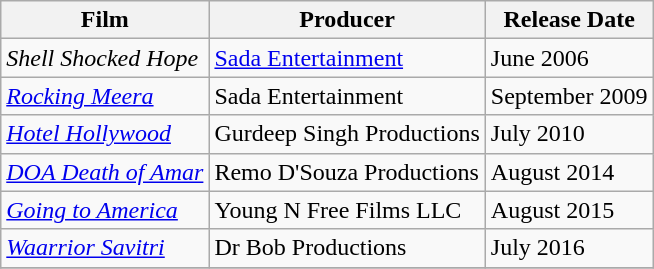<table class="wikitable">
<tr>
<th>Film</th>
<th>Producer</th>
<th>Release Date</th>
</tr>
<tr>
<td><em>Shell Shocked Hope</em></td>
<td><a href='#'>Sada Entertainment</a></td>
<td>June 2006</td>
</tr>
<tr>
<td><em><a href='#'>Rocking Meera</a></em></td>
<td>Sada Entertainment</td>
<td>September 2009</td>
</tr>
<tr>
<td><em><a href='#'>Hotel Hollywood</a></em></td>
<td>Gurdeep Singh Productions</td>
<td>July 2010</td>
</tr>
<tr>
<td><em><a href='#'>DOA Death of Amar</a></em></td>
<td>Remo D'Souza Productions</td>
<td>August 2014</td>
</tr>
<tr>
<td><em><a href='#'>Going to America</a></em></td>
<td>Young N Free Films LLC</td>
<td>August 2015</td>
</tr>
<tr>
<td><em><a href='#'>Waarrior Savitri</a></em></td>
<td>Dr Bob Productions</td>
<td>July 2016</td>
</tr>
<tr>
</tr>
</table>
